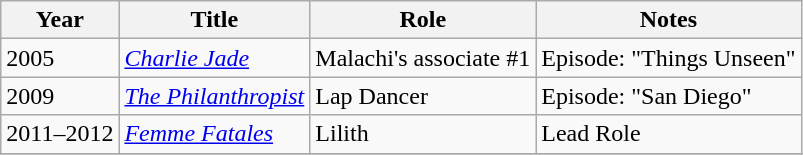<table class="wikitable sortable">
<tr>
<th>Year</th>
<th>Title</th>
<th>Role</th>
<th>Notes</th>
</tr>
<tr>
<td>2005</td>
<td><em><a href='#'>Charlie Jade</a></em></td>
<td>Malachi's associate #1</td>
<td>Episode: "Things Unseen"</td>
</tr>
<tr>
<td>2009</td>
<td><a href='#'><em>The Philanthropist</em></a></td>
<td>Lap Dancer</td>
<td>Episode: "San Diego"</td>
</tr>
<tr>
<td>2011–2012</td>
<td><a href='#'><em>Femme Fatales</em></a></td>
<td>Lilith</td>
<td>Lead Role</td>
</tr>
<tr>
</tr>
</table>
